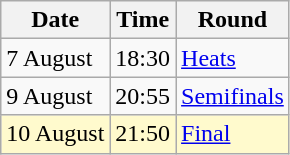<table class="wikitable">
<tr>
<th>Date</th>
<th>Time</th>
<th>Round</th>
</tr>
<tr>
<td>7 August</td>
<td>18:30</td>
<td><a href='#'>Heats</a></td>
</tr>
<tr>
<td>9 August</td>
<td>20:55</td>
<td><a href='#'>Semifinals</a></td>
</tr>
<tr style=background:lemonchiffon>
<td>10 August</td>
<td>21:50</td>
<td><a href='#'>Final</a></td>
</tr>
</table>
